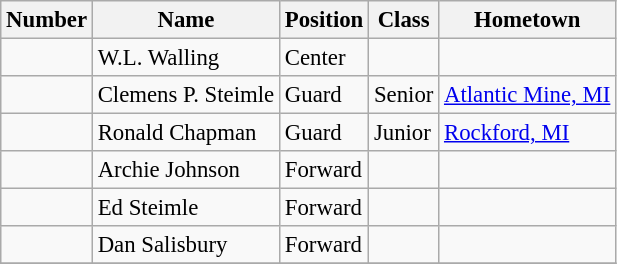<table class="wikitable" style="font-size: 95%;">
<tr>
<th>Number</th>
<th>Name</th>
<th>Position</th>
<th>Class</th>
<th>Hometown</th>
</tr>
<tr>
<td></td>
<td>W.L. Walling</td>
<td>Center</td>
<td></td>
<td></td>
</tr>
<tr>
<td></td>
<td>Clemens P. Steimle</td>
<td>Guard</td>
<td>Senior</td>
<td><a href='#'>Atlantic Mine, MI</a></td>
</tr>
<tr>
<td></td>
<td>Ronald Chapman</td>
<td>Guard</td>
<td>Junior</td>
<td><a href='#'>Rockford, MI</a></td>
</tr>
<tr>
<td></td>
<td>Archie Johnson</td>
<td>Forward</td>
<td></td>
<td></td>
</tr>
<tr>
<td></td>
<td>Ed Steimle</td>
<td>Forward</td>
<td></td>
<td></td>
</tr>
<tr>
<td></td>
<td>Dan Salisbury</td>
<td>Forward</td>
<td></td>
<td></td>
</tr>
<tr>
</tr>
</table>
